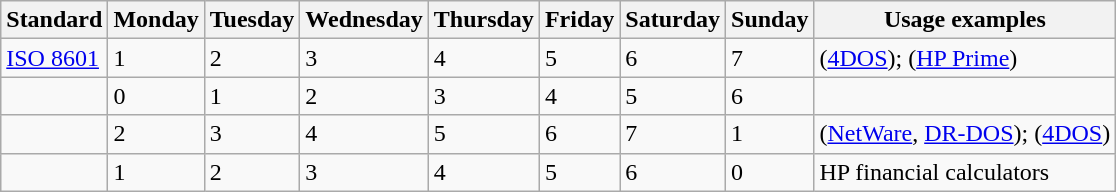<table class="wikitable">
<tr>
<th>Standard</th>
<th>Monday</th>
<th>Tuesday</th>
<th>Wednesday</th>
<th>Thursday</th>
<th>Friday</th>
<th>Saturday</th>
<th>Sunday</th>
<th>Usage examples</th>
</tr>
<tr>
<td><a href='#'>ISO 8601</a></td>
<td>1</td>
<td>2</td>
<td>3</td>
<td>4</td>
<td>5</td>
<td>6</td>
<td>7</td>
<td> (<a href='#'>4DOS</a>);  (<a href='#'>HP Prime</a>)</td>
</tr>
<tr>
<td></td>
<td>0</td>
<td>1</td>
<td>2</td>
<td>3</td>
<td>4</td>
<td>5</td>
<td>6</td>
<td></td>
</tr>
<tr>
<td></td>
<td>2</td>
<td>3</td>
<td>4</td>
<td>5</td>
<td>6</td>
<td>7</td>
<td>1</td>
<td> (<a href='#'>NetWare</a>, <a href='#'>DR-DOS</a>);  (<a href='#'>4DOS</a>)</td>
</tr>
<tr>
<td></td>
<td>1</td>
<td>2</td>
<td>3</td>
<td>4</td>
<td>5</td>
<td>6</td>
<td>0</td>
<td>HP financial calculators</td>
</tr>
</table>
